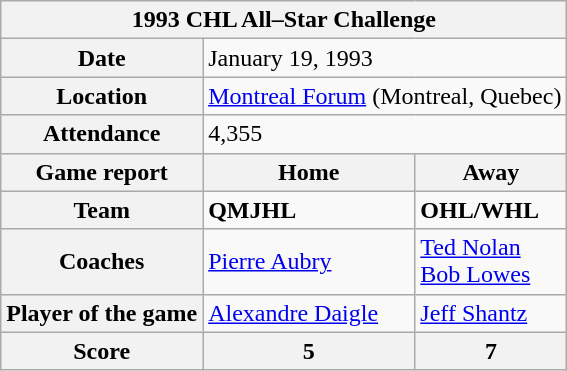<table class="wikitable">
<tr>
<th colspan="3">1993 CHL All–Star Challenge</th>
</tr>
<tr>
<th>Date</th>
<td colspan="2">January 19, 1993</td>
</tr>
<tr>
<th>Location</th>
<td colspan="2"><a href='#'>Montreal Forum</a> (Montreal, Quebec)</td>
</tr>
<tr>
<th>Attendance</th>
<td colspan="2">4,355</td>
</tr>
<tr>
<th>Game report</th>
<th>Home</th>
<th>Away</th>
</tr>
<tr>
<th>Team</th>
<td><strong>QMJHL</strong></td>
<td><strong>OHL/WHL</strong></td>
</tr>
<tr>
<th>Coaches</th>
<td><a href='#'>Pierre Aubry</a></td>
<td><a href='#'>Ted Nolan</a><br><a href='#'>Bob Lowes</a></td>
</tr>
<tr>
<th>Player of the game</th>
<td><a href='#'>Alexandre Daigle</a></td>
<td><a href='#'>Jeff Shantz</a></td>
</tr>
<tr>
<th>Score</th>
<th>5</th>
<th>7</th>
</tr>
</table>
